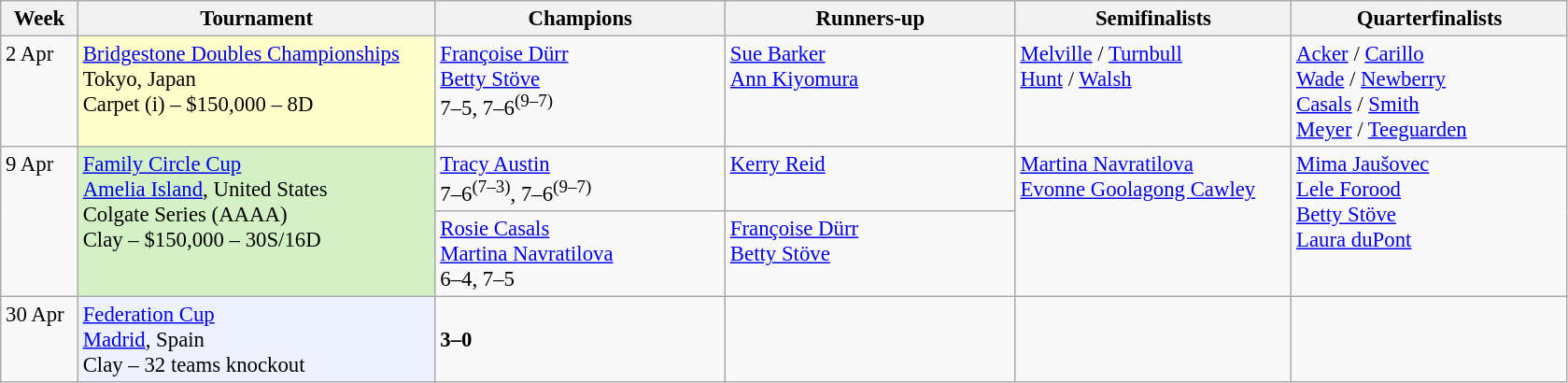<table class=wikitable style=font-size:95%>
<tr>
<th style="width:48px;">Week</th>
<th style="width:248px;">Tournament</th>
<th style="width:200px;">Champions</th>
<th style="width:200px;">Runners-up</th>
<th style="width:190px;">Semifinalists</th>
<th style="width:190px;">Quarterfinalists</th>
</tr>
<tr valign="top">
<td rowspan=1>2 Apr</td>
<td rowspan=1 style="background:#ffc;"><a href='#'>Bridgestone Doubles Championships</a><br> Tokyo, Japan<br>Carpet (i) – $150,000 – 8D</td>
<td> <a href='#'>Françoise Dürr</a><br>  <a href='#'>Betty Stöve</a><br> 7–5, 7–6<sup>(9–7)</sup></td>
<td> <a href='#'>Sue Barker</a><br>  <a href='#'>Ann Kiyomura</a></td>
<td rowspan=1> <a href='#'>Melville</a> /  <a href='#'>Turnbull</a><br> <a href='#'>Hunt</a> /  <a href='#'>Walsh</a></td>
<td rowspan=1> <a href='#'>Acker</a> /  <a href='#'>Carillo</a><br> <a href='#'>Wade</a> /  <a href='#'>Newberry</a><br> <a href='#'>Casals</a> /  <a href='#'>Smith</a><br> <a href='#'>Meyer</a> /  <a href='#'>Teeguarden</a></td>
</tr>
<tr valign=top>
<td rowspan=2>9 Apr</td>
<td style="background:#D4F1C5;" rowspan="2"><a href='#'>Family Circle Cup</a><br> <a href='#'>Amelia Island</a>, United States<br>Colgate Series (AAAA)<br>Clay – $150,000 – 30S/16D</td>
<td> <a href='#'>Tracy Austin</a><br>7–6<sup>(7–3)</sup>, 7–6<sup>(9–7)</sup></td>
<td> <a href='#'>Kerry Reid</a></td>
<td rowspan=2> <a href='#'>Martina Navratilova</a><br> <a href='#'>Evonne Goolagong Cawley</a></td>
<td rowspan=2> <a href='#'>Mima Jaušovec</a><br> <a href='#'>Lele Forood</a><br> <a href='#'>Betty Stöve</a><br> <a href='#'>Laura duPont</a></td>
</tr>
<tr valign=top>
<td> <a href='#'>Rosie Casals</a><br> <a href='#'>Martina Navratilova</a><br>6–4, 7–5</td>
<td> <a href='#'>Françoise Dürr</a><br>  <a href='#'>Betty Stöve</a></td>
</tr>
<tr valign=top>
<td rowspan=1>30 Apr</td>
<td style="background:#ECF2FF;"><a href='#'>Federation Cup</a><br> <a href='#'>Madrid</a>, Spain<br>Clay – 32 teams knockout</td>
<td><strong><br>3–0</strong></td>
<td></td>
<td><br></td>
<td><br><br><br></td>
</tr>
</table>
